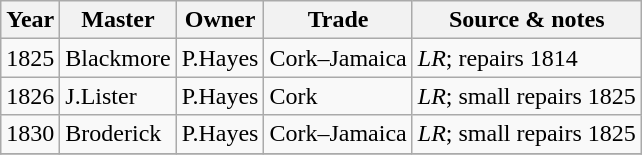<table class=" wikitable">
<tr>
<th>Year</th>
<th>Master</th>
<th>Owner</th>
<th>Trade</th>
<th>Source & notes</th>
</tr>
<tr>
<td>1825</td>
<td>Blackmore</td>
<td>P.Hayes</td>
<td>Cork–Jamaica</td>
<td><em>LR</em>; repairs 1814</td>
</tr>
<tr>
<td>1826</td>
<td>J.Lister</td>
<td>P.Hayes</td>
<td>Cork</td>
<td><em>LR</em>; small repairs 1825</td>
</tr>
<tr>
<td>1830</td>
<td>Broderick</td>
<td>P.Hayes</td>
<td>Cork–Jamaica</td>
<td><em>LR</em>; small repairs 1825</td>
</tr>
<tr>
</tr>
</table>
